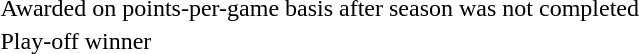<table style="margin;">
<tr>
<td> Awarded on points-per-game basis after season was not completed</td>
</tr>
<tr>
<td> Play-off winner</td>
</tr>
</table>
